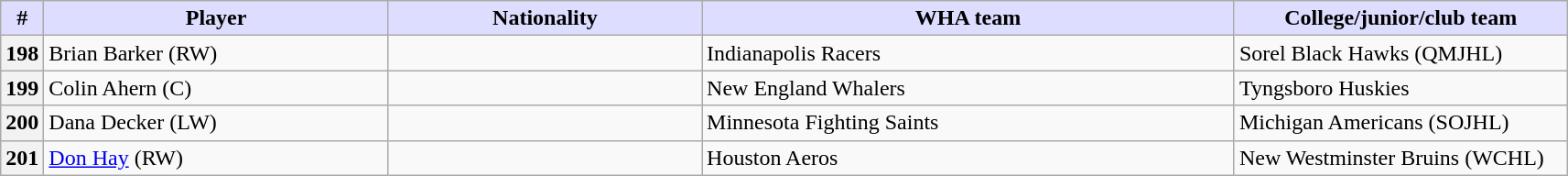<table class="wikitable">
<tr>
<th style="background:#ddf; width:2.75%;">#</th>
<th style="background:#ddf; width:22.0%;">Player</th>
<th style="background:#ddf; width:20.0%;">Nationality</th>
<th style="background:#ddf; width:34.0%;">WHA team</th>
<th style="background:#ddf; width:100.0%;">College/junior/club team</th>
</tr>
<tr>
<th>198</th>
<td>Brian Barker (RW)</td>
<td></td>
<td>Indianapolis Racers</td>
<td>Sorel Black Hawks (QMJHL)</td>
</tr>
<tr>
<th>199</th>
<td>Colin Ahern (C)</td>
<td></td>
<td>New England Whalers</td>
<td>Tyngsboro Huskies</td>
</tr>
<tr>
<th>200</th>
<td>Dana Decker (LW)</td>
<td></td>
<td>Minnesota Fighting Saints</td>
<td>Michigan Americans (SOJHL)</td>
</tr>
<tr>
<th>201</th>
<td><a href='#'>Don Hay</a> (RW)</td>
<td></td>
<td>Houston Aeros</td>
<td>New Westminster Bruins (WCHL)</td>
</tr>
</table>
